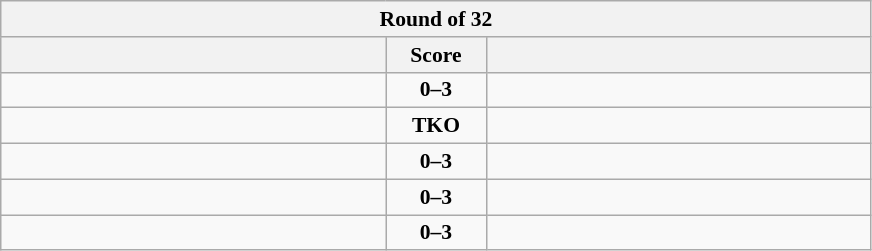<table class="wikitable" style="text-align: center; font-size:90% ">
<tr>
<th colspan=3>Round of 32</th>
</tr>
<tr>
<th align="right" width="250"></th>
<th width="60">Score</th>
<th align="left" width="250"></th>
</tr>
<tr>
<td align=left></td>
<td align=center><strong>0–3</strong></td>
<td align=left><strong></strong></td>
</tr>
<tr>
<td align=left></td>
<td align=center><strong>TKO</strong></td>
<td align=left><strong></strong></td>
</tr>
<tr>
<td align=left></td>
<td align=center><strong>0–3</strong></td>
<td align=left><strong></strong></td>
</tr>
<tr>
<td align=left></td>
<td align=center><strong>0–3</strong></td>
<td align=left><strong></strong></td>
</tr>
<tr>
<td align=left></td>
<td align=center><strong>0–3</strong></td>
<td align=left><strong></strong></td>
</tr>
</table>
